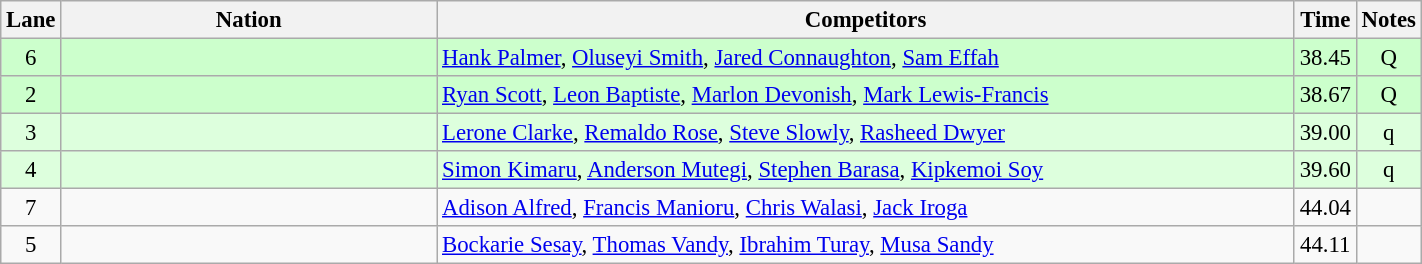<table class="wikitable sortable" width=75% style="text-align:center; font-size:95%">
<tr>
<th width=15>Lane</th>
<th width=300>Nation</th>
<th width=700>Competitors</th>
<th width=15>Time</th>
<th width=15>Notes</th>
</tr>
<tr bgcolor=ccffcc>
<td>6</td>
<td align=left></td>
<td align=left><a href='#'>Hank Palmer</a>, <a href='#'>Oluseyi Smith</a>, <a href='#'>Jared Connaughton</a>, <a href='#'>Sam Effah</a></td>
<td>38.45</td>
<td>Q</td>
</tr>
<tr bgcolor=ccffcc>
<td>2</td>
<td align=left></td>
<td align=left><a href='#'>Ryan Scott</a>, <a href='#'>Leon Baptiste</a>, <a href='#'>Marlon Devonish</a>, <a href='#'>Mark Lewis-Francis</a></td>
<td>38.67</td>
<td>Q</td>
</tr>
<tr bgcolor=ddffdd>
<td>3</td>
<td align=left></td>
<td align=left><a href='#'>Lerone Clarke</a>, <a href='#'>Remaldo Rose</a>, <a href='#'>Steve Slowly</a>, <a href='#'>Rasheed Dwyer</a></td>
<td>39.00</td>
<td>q</td>
</tr>
<tr bgcolor=ddffdd>
<td>4</td>
<td align=left></td>
<td align=left><a href='#'>Simon Kimaru</a>, <a href='#'>Anderson Mutegi</a>, <a href='#'>Stephen Barasa</a>, <a href='#'>Kipkemoi Soy</a></td>
<td>39.60</td>
<td>q</td>
</tr>
<tr>
<td>7</td>
<td align=left></td>
<td align=left><a href='#'>Adison Alfred</a>, <a href='#'>Francis Manioru</a>, <a href='#'>Chris Walasi</a>, <a href='#'>Jack Iroga</a></td>
<td>44.04</td>
<td></td>
</tr>
<tr>
<td>5</td>
<td align=left></td>
<td align=left><a href='#'>Bockarie Sesay</a>, <a href='#'>Thomas Vandy</a>, <a href='#'>Ibrahim Turay</a>, <a href='#'>Musa Sandy</a></td>
<td>44.11</td>
<td></td>
</tr>
</table>
